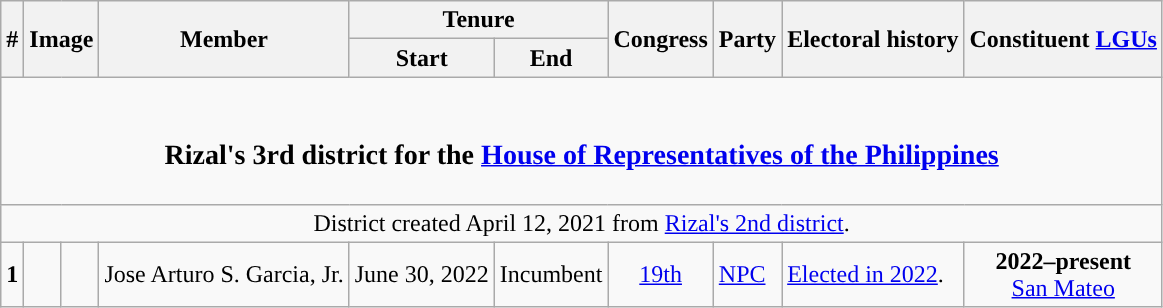<table class="wikitable">
<tr>
<th rowspan="2">#</th>
<th rowspan=2 colspan=2>Image</th>
<th rowspan="2">Member</th>
<th colspan="2">Tenure</th>
<th rowspan="2">Congress</th>
<th rowspan="2">Party</th>
<th rowspan="2">Electoral history</th>
<th rowspan="2">Constituent <a href='#'>LGUs</a></th>
</tr>
<tr>
<th>Start</th>
<th>End</th>
</tr>
<tr>
<td colspan="10" style="text-align:center;"><br><h3>Rizal's 3rd district for the <a href='#'>House of Representatives of the Philippines</a></h3></td>
</tr>
<tr>
<td colspan="10" style="text-align:center;">District created April 12, 2021 from <a href='#'>Rizal's 2nd district</a>.</td>
</tr>
<tr>
<td><strong>1</strong></td>
<td style="color:inherit;background:"></td>
<td></td>
<td>Jose Arturo S. Garcia, Jr.</td>
<td>June 30, 2022</td>
<td>Incumbent</td>
<td style="text-align:center;"><a href='#'>19th</a></td>
<td><a href='#'>NPC</a></td>
<td><a href='#'>Elected in 2022</a>.</td>
<td style="text-align:center;"><strong>2022–present</strong><br><a href='#'>San Mateo</a></td>
</tr>
</table>
